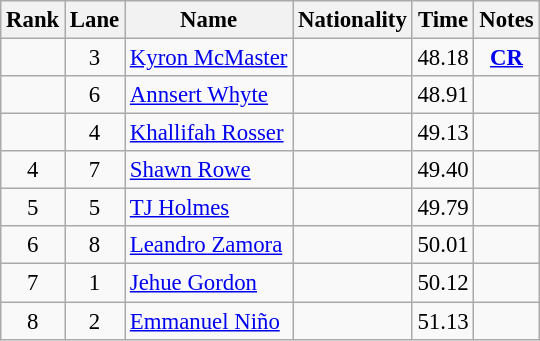<table class="wikitable sortable" style="text-align:center;font-size:95%">
<tr>
<th>Rank</th>
<th>Lane</th>
<th>Name</th>
<th>Nationality</th>
<th>Time</th>
<th>Notes</th>
</tr>
<tr>
<td></td>
<td>3</td>
<td align=left><a href='#'>Kyron McMaster</a></td>
<td align=left></td>
<td>48.18</td>
<td><strong><a href='#'>CR</a></strong></td>
</tr>
<tr>
<td></td>
<td>6</td>
<td align=left><a href='#'>Annsert Whyte</a></td>
<td align=left></td>
<td>48.91</td>
<td></td>
</tr>
<tr>
<td></td>
<td>4</td>
<td align=left><a href='#'>Khallifah Rosser</a></td>
<td align=left></td>
<td>49.13</td>
<td></td>
</tr>
<tr>
<td>4</td>
<td>7</td>
<td align=left><a href='#'>Shawn Rowe</a></td>
<td align=left></td>
<td>49.40</td>
<td></td>
</tr>
<tr>
<td>5</td>
<td>5</td>
<td align=left><a href='#'>TJ Holmes</a></td>
<td align=left></td>
<td>49.79</td>
<td></td>
</tr>
<tr>
<td>6</td>
<td>8</td>
<td align=left><a href='#'>Leandro Zamora</a></td>
<td align=left></td>
<td>50.01</td>
<td></td>
</tr>
<tr>
<td>7</td>
<td>1</td>
<td align=left><a href='#'>Jehue Gordon</a></td>
<td align=left></td>
<td>50.12</td>
<td></td>
</tr>
<tr>
<td>8</td>
<td>2</td>
<td align=left><a href='#'>Emmanuel Niño</a></td>
<td align=left></td>
<td>51.13</td>
<td></td>
</tr>
</table>
